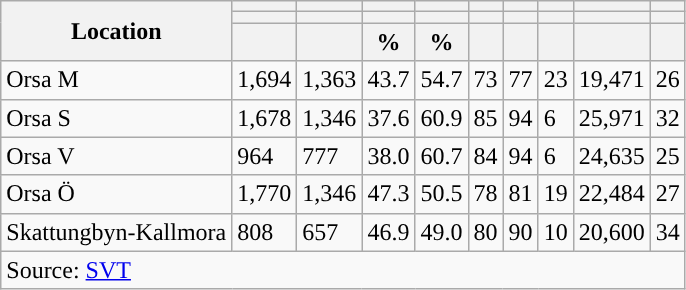<table role="presentation" class="wikitable sortable mw-collapsible">
<tr>
<th rowspan="3">Location</th>
<th></th>
<th></th>
<th></th>
<th></th>
<th></th>
<th></th>
<th></th>
<th></th>
<th></th>
</tr>
<tr>
<th></th>
<th></th>
<th style="background:"></th>
<th style="background:"></th>
<th></th>
<th></th>
<th></th>
<th></th>
<th></th>
</tr>
<tr>
<th data-sort-type="number"></th>
<th data-sort-type="number"></th>
<th data-sort-type="number">%</th>
<th data-sort-type="number">%</th>
<th data-sort-type="number"></th>
<th data-sort-type="number"></th>
<th data-sort-type="number"></th>
<th data-sort-type="number"></th>
<th data-sort-type="number"></th>
</tr>
<tr>
<td align="left">Orsa M</td>
<td>1,694</td>
<td>1,363</td>
<td>43.7</td>
<td>54.7</td>
<td>73</td>
<td>77</td>
<td>23</td>
<td>19,471</td>
<td>26</td>
</tr>
<tr>
<td align="left">Orsa S</td>
<td>1,678</td>
<td>1,346</td>
<td>37.6</td>
<td>60.9</td>
<td>85</td>
<td>94</td>
<td>6</td>
<td>25,971</td>
<td>32</td>
</tr>
<tr>
<td align="left">Orsa V</td>
<td>964</td>
<td>777</td>
<td>38.0</td>
<td>60.7</td>
<td>84</td>
<td>94</td>
<td>6</td>
<td>24,635</td>
<td>25</td>
</tr>
<tr>
<td align="left">Orsa Ö</td>
<td>1,770</td>
<td>1,346</td>
<td>47.3</td>
<td>50.5</td>
<td>78</td>
<td>81</td>
<td>19</td>
<td>22,484</td>
<td>27</td>
</tr>
<tr>
<td align="left">Skattungbyn-Kallmora</td>
<td>808</td>
<td>657</td>
<td>46.9</td>
<td>49.0</td>
<td>80</td>
<td>90</td>
<td>10</td>
<td>20,600</td>
<td>34</td>
</tr>
<tr>
<td colspan="10" align="left">Source: <a href='#'>SVT</a></td>
</tr>
</table>
